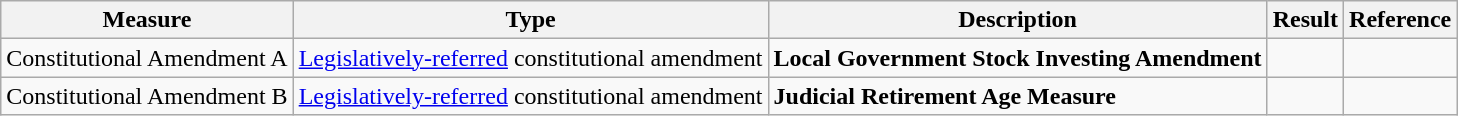<table class="wikitable">
<tr>
<th>Measure</th>
<th>Type</th>
<th>Description</th>
<th>Result</th>
<th>Reference</th>
</tr>
<tr>
<td>Constitutional Amendment A</td>
<td><a href='#'>Legislatively-referred</a> constitutional amendment</td>
<td><strong>Local Government Stock Investing Amendment</strong></td>
<td></td>
<td></td>
</tr>
<tr>
<td>Constitutional Amendment B</td>
<td><a href='#'>Legislatively-referred</a> constitutional amendment</td>
<td><strong>Judicial Retirement Age Measure</strong></td>
<td></td>
<td></td>
</tr>
</table>
